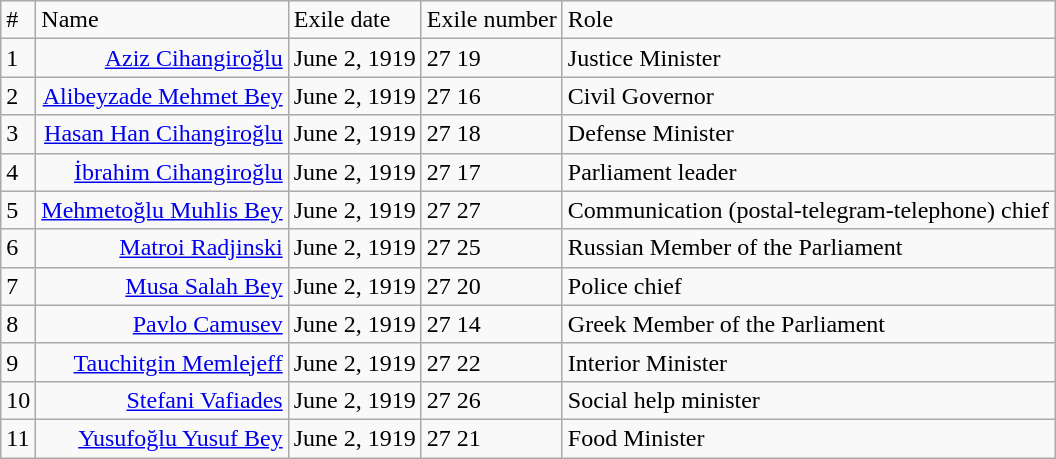<table class="wikitable sortable">
<tr>
<td>#</td>
<td>Name</td>
<td>Exile date</td>
<td>Exile number</td>
<td>Role</td>
</tr>
<tr>
<td>1</td>
<td valign="top" align="right"><a href='#'>Aziz Cihangiroğlu</a></td>
<td>June 2, 1919</td>
<td>27 19</td>
<td>Justice Minister</td>
</tr>
<tr>
<td>2</td>
<td valign="top" align="right"><a href='#'>Alibeyzade Mehmet Bey</a></td>
<td>June 2, 1919</td>
<td>27 16</td>
<td>Civil Governor</td>
</tr>
<tr>
<td>3</td>
<td valign="top" align="right"><a href='#'>Hasan Han Cihangiroğlu</a></td>
<td>June 2, 1919</td>
<td>27 18</td>
<td>Defense Minister</td>
</tr>
<tr>
<td>4</td>
<td valign="top" align="right"><a href='#'>İbrahim Cihangiroğlu</a></td>
<td>June 2, 1919</td>
<td>27 17</td>
<td>Parliament leader</td>
</tr>
<tr>
<td>5</td>
<td valign="top" align="right"><a href='#'>Mehmetoğlu Muhlis Bey</a></td>
<td>June 2, 1919</td>
<td>27 27</td>
<td>Communication (postal-telegram-telephone) chief</td>
</tr>
<tr>
<td>6</td>
<td valign="top" align="right"><a href='#'>Matroi Radjinski</a></td>
<td>June 2, 1919</td>
<td>27 25</td>
<td>Russian Member of the Parliament</td>
</tr>
<tr>
<td>7</td>
<td valign="top" align="right"><a href='#'>Musa Salah Bey</a></td>
<td>June 2, 1919</td>
<td>27 20</td>
<td>Police chief</td>
</tr>
<tr>
<td>8</td>
<td valign="top" align="right"><a href='#'>Pavlo Camusev</a></td>
<td>June 2, 1919</td>
<td>27 14</td>
<td>Greek Member of the Parliament</td>
</tr>
<tr>
<td>9</td>
<td valign="top" align="right"><a href='#'>Tauchitgin Memlejeff</a></td>
<td>June 2, 1919</td>
<td>27 22</td>
<td>Interior Minister</td>
</tr>
<tr>
<td>10</td>
<td valign="top" align="right"><a href='#'>Stefani Vafiades</a></td>
<td>June 2, 1919</td>
<td>27 26</td>
<td>Social help minister</td>
</tr>
<tr>
<td>11</td>
<td valign="top" align="right"><a href='#'>Yusufoğlu Yusuf Bey</a></td>
<td>June 2, 1919</td>
<td>27 21</td>
<td>Food Minister</td>
</tr>
</table>
